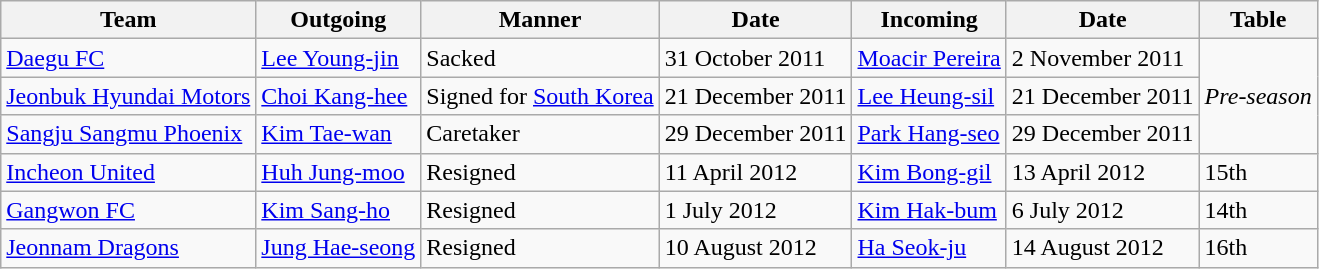<table class="wikitable">
<tr>
<th>Team</th>
<th>Outgoing</th>
<th>Manner</th>
<th>Date</th>
<th>Incoming</th>
<th>Date</th>
<th>Table</th>
</tr>
<tr>
<td><a href='#'>Daegu FC</a></td>
<td> <a href='#'>Lee Young-jin</a></td>
<td>Sacked</td>
<td>31 October 2011</td>
<td> <a href='#'>Moacir Pereira</a></td>
<td>2 November 2011</td>
<td rowspan="3"><em>Pre-season</em></td>
</tr>
<tr>
<td><a href='#'>Jeonbuk Hyundai Motors</a></td>
<td> <a href='#'>Choi Kang-hee</a></td>
<td>Signed for <a href='#'>South Korea</a></td>
<td>21 December 2011</td>
<td> <a href='#'>Lee Heung-sil</a></td>
<td>21 December 2011</td>
</tr>
<tr>
<td><a href='#'>Sangju Sangmu Phoenix</a></td>
<td> <a href='#'>Kim Tae-wan</a></td>
<td>Caretaker</td>
<td>29 December 2011</td>
<td> <a href='#'>Park Hang-seo</a></td>
<td>29 December 2011</td>
</tr>
<tr>
<td><a href='#'>Incheon United</a></td>
<td> <a href='#'>Huh Jung-moo</a></td>
<td>Resigned</td>
<td>11 April 2012</td>
<td> <a href='#'>Kim Bong-gil</a></td>
<td>13 April 2012</td>
<td>15th</td>
</tr>
<tr>
<td><a href='#'>Gangwon FC</a></td>
<td> <a href='#'>Kim Sang-ho</a></td>
<td>Resigned</td>
<td>1 July 2012</td>
<td> <a href='#'>Kim Hak-bum</a></td>
<td>6 July 2012</td>
<td>14th</td>
</tr>
<tr>
<td><a href='#'>Jeonnam Dragons</a></td>
<td> <a href='#'>Jung Hae-seong</a></td>
<td>Resigned</td>
<td>10 August 2012</td>
<td> <a href='#'>Ha Seok-ju</a></td>
<td>14 August 2012</td>
<td>16th</td>
</tr>
</table>
